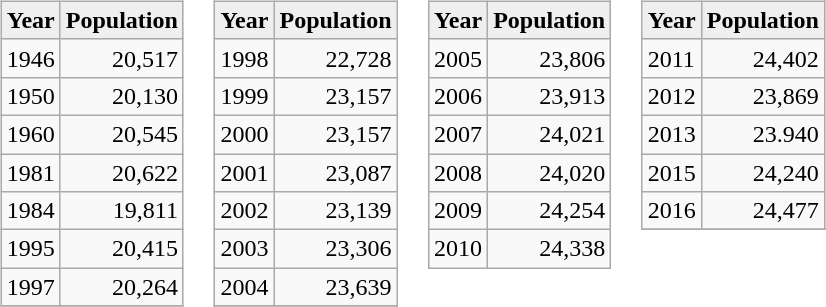<table>
<tr>
<td valign="top"><br><table class="wikitable">
<tr>
<th style="background:#efefef;">Year</th>
<th style="background:#efefef;">Population</th>
</tr>
<tr>
<td>1946</td>
<td align="right">20,517</td>
</tr>
<tr>
<td>1950</td>
<td align="right">20,130</td>
</tr>
<tr>
<td>1960</td>
<td align="right">20,545</td>
</tr>
<tr>
<td>1981</td>
<td align="right">20,622</td>
</tr>
<tr>
<td>1984</td>
<td align="right">19,811</td>
</tr>
<tr>
<td>1995</td>
<td align="right">20,415</td>
</tr>
<tr>
<td>1997</td>
<td align="right">20,264</td>
</tr>
<tr>
</tr>
</table>
</td>
<td valign="top"><br><table class="wikitable">
<tr>
<th style="background:#efefef;">Year</th>
<th style="background:#efefef;">Population</th>
</tr>
<tr>
<td>1998</td>
<td align="right">22,728</td>
</tr>
<tr>
<td>1999</td>
<td align="right">23,157</td>
</tr>
<tr>
<td>2000</td>
<td align="right">23,157</td>
</tr>
<tr>
<td>2001</td>
<td align="right">23,087</td>
</tr>
<tr>
<td>2002</td>
<td align="right">23,139</td>
</tr>
<tr>
<td>2003</td>
<td align="right">23,306</td>
</tr>
<tr>
<td>2004</td>
<td align="right">23,639</td>
</tr>
<tr>
</tr>
</table>
</td>
<td valign="top"><br><table class="wikitable">
<tr>
<th style="background:#efefef;">Year</th>
<th style="background:#efefef;">Population</th>
</tr>
<tr>
<td>2005</td>
<td align="right">23,806</td>
</tr>
<tr>
<td>2006</td>
<td align="right">23,913</td>
</tr>
<tr>
<td>2007</td>
<td align="right">24,021</td>
</tr>
<tr>
<td>2008</td>
<td align="right">24,020</td>
</tr>
<tr>
<td>2009</td>
<td align="right">24,254</td>
</tr>
<tr>
<td>2010</td>
<td align="right">24,338</td>
</tr>
</table>
</td>
<td valign="top"><br><table class="wikitable">
<tr>
<th style="background:#efefef;">Year</th>
<th style="background:#efefef;">Population</th>
</tr>
<tr>
<td>2011</td>
<td align="right">24,402</td>
</tr>
<tr>
<td>2012</td>
<td align="right">23,869</td>
</tr>
<tr>
<td>2013</td>
<td align="right">23.940</td>
</tr>
<tr>
<td>2015</td>
<td align="right">24,240</td>
</tr>
<tr>
<td>2016</td>
<td align="right">24,477</td>
</tr>
<tr>
</tr>
</table>
</td>
</tr>
</table>
